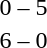<table style="text-align:center">
<tr>
<th width=200></th>
<th width=100></th>
<th width=200></th>
</tr>
<tr>
<td align=right></td>
<td>0 – 5</td>
<td align=left><strong></strong></td>
</tr>
<tr>
<td align=right><strong></strong></td>
<td>6 – 0</td>
<td align=left></td>
</tr>
</table>
